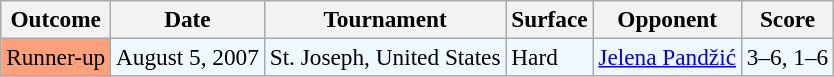<table class="sortable wikitable" style=font-size:97%>
<tr>
<th>Outcome</th>
<th>Date</th>
<th>Tournament</th>
<th>Surface</th>
<th>Opponent</th>
<th>Score</th>
</tr>
<tr style="background:#f0f8ff;">
<td style="background:#ffa07a;">Runner-up</td>
<td>August 5, 2007</td>
<td>St. Joseph, United States</td>
<td>Hard</td>
<td> <a href='#'>Jelena Pandžić</a></td>
<td>3–6, 1–6</td>
</tr>
</table>
